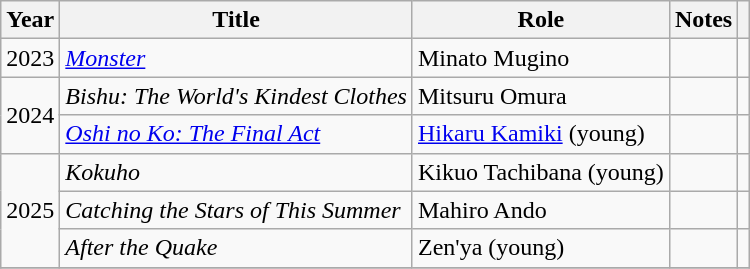<table class="wikitable sortable">
<tr>
<th>Year</th>
<th>Title</th>
<th>Role</th>
<th class = "unsortable">Notes</th>
<th class = "unsortable"></th>
</tr>
<tr>
<td>2023</td>
<td><em><a href='#'>Monster</a></em></td>
<td>Minato Mugino</td>
<td></td>
<td></td>
</tr>
<tr>
<td rowspan=2>2024</td>
<td><em>Bishu: The World's Kindest Clothes</em></td>
<td>Mitsuru Omura</td>
<td></td>
<td></td>
</tr>
<tr>
<td><em><a href='#'>Oshi no Ko: The Final Act</a></em></td>
<td><a href='#'>Hikaru Kamiki</a> (young)</td>
<td></td>
<td></td>
</tr>
<tr>
<td rowspan=3>2025</td>
<td><em>Kokuho</em></td>
<td>Kikuo Tachibana (young)</td>
<td></td>
<td></td>
</tr>
<tr>
<td><em>Catching the Stars of This Summer</em></td>
<td>Mahiro Ando</td>
<td></td>
<td></td>
</tr>
<tr>
<td><em>After the Quake</em></td>
<td>Zen'ya (young)</td>
<td></td>
<td></td>
</tr>
<tr>
</tr>
</table>
